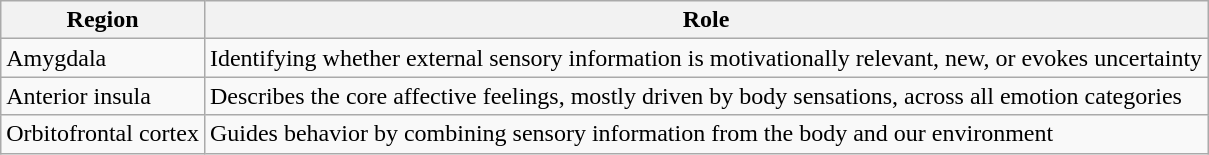<table class="wikitable">
<tr>
<th>Region</th>
<th>Role</th>
</tr>
<tr>
<td>Amygdala</td>
<td>Identifying whether external sensory information is motivationally relevant, new, or evokes uncertainty</td>
</tr>
<tr>
<td>Anterior insula</td>
<td>Describes the core affective feelings, mostly driven by body sensations, across all emotion categories</td>
</tr>
<tr>
<td>Orbitofrontal cortex</td>
<td>Guides behavior by combining sensory information from the body and our environment</td>
</tr>
</table>
